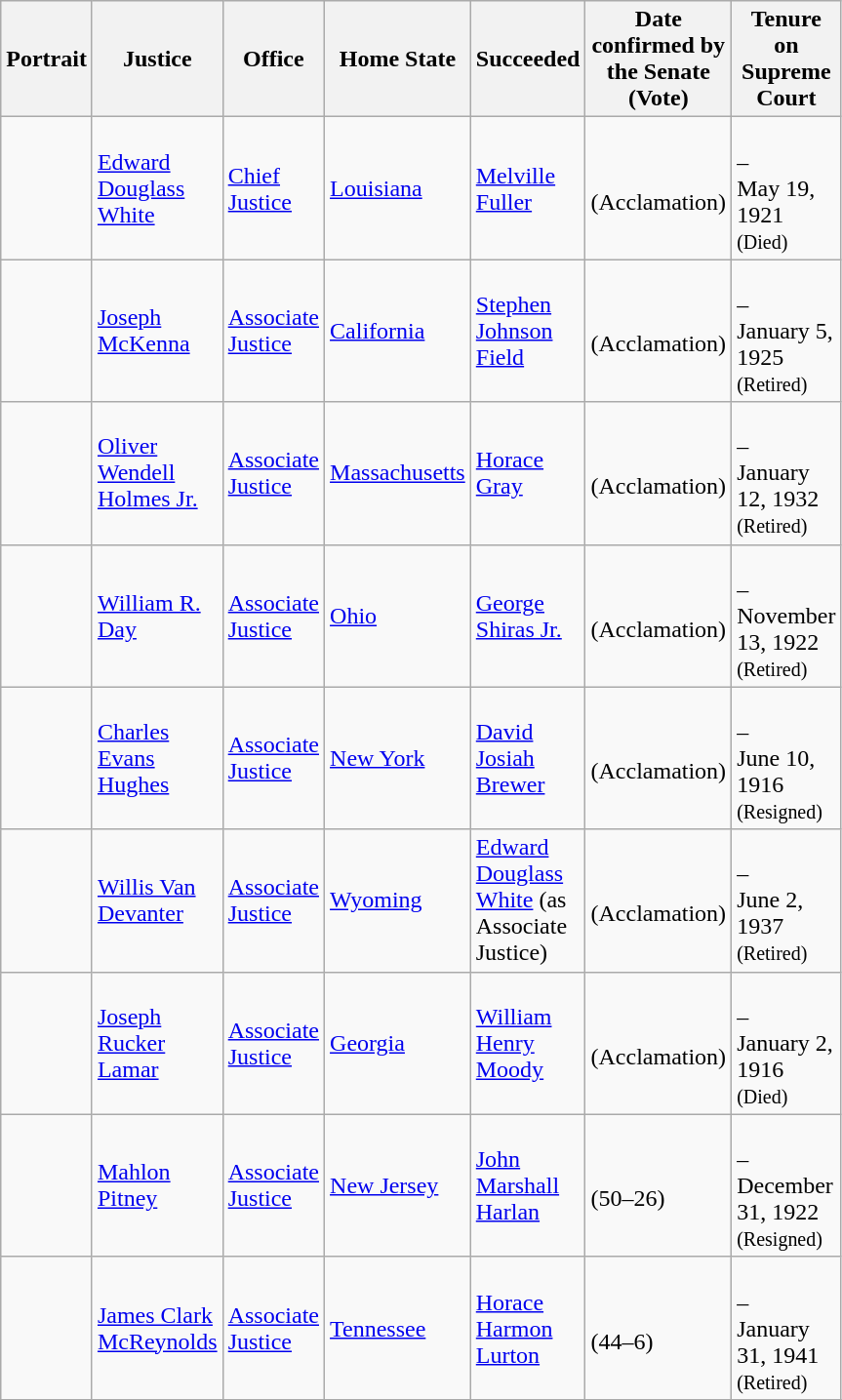<table class="wikitable sortable">
<tr>
<th scope="col" style="width: 10px;">Portrait</th>
<th scope="col" style="width: 10px;">Justice</th>
<th scope="col" style="width: 10px;">Office</th>
<th scope="col" style="width: 10px;">Home State</th>
<th scope="col" style="width: 10px;">Succeeded</th>
<th scope="col" style="width: 10px;">Date confirmed by the Senate<br>(Vote)</th>
<th scope="col" style="width: 10px;">Tenure on Supreme Court</th>
</tr>
<tr>
<td></td>
<td><a href='#'>Edward Douglass White</a></td>
<td><a href='#'>Chief Justice</a></td>
<td><a href='#'>Louisiana</a></td>
<td><a href='#'>Melville Fuller</a></td>
<td><br>(Acclamation)</td>
<td><br>–<br>May 19, 1921<br><small>(Died)</small></td>
</tr>
<tr>
<td></td>
<td><a href='#'>Joseph McKenna</a></td>
<td><a href='#'>Associate Justice</a></td>
<td><a href='#'>California</a></td>
<td><a href='#'>Stephen Johnson Field</a></td>
<td><br>(Acclamation)</td>
<td><br>–<br>January 5, 1925<br><small>(Retired)</small></td>
</tr>
<tr>
<td></td>
<td><a href='#'>Oliver Wendell Holmes Jr.</a></td>
<td><a href='#'>Associate Justice</a></td>
<td><a href='#'>Massachusetts</a></td>
<td><a href='#'>Horace Gray</a></td>
<td><br>(Acclamation)</td>
<td><br>–<br>January 12, 1932<br><small>(Retired)</small></td>
</tr>
<tr>
<td></td>
<td><a href='#'>William R. Day</a></td>
<td><a href='#'>Associate Justice</a></td>
<td><a href='#'>Ohio</a></td>
<td><a href='#'>George Shiras Jr.</a></td>
<td><br>(Acclamation)</td>
<td><br>–<br>November 13, 1922<br><small>(Retired)</small></td>
</tr>
<tr>
<td></td>
<td><a href='#'>Charles Evans Hughes</a></td>
<td><a href='#'>Associate Justice</a></td>
<td><a href='#'>New York</a></td>
<td><a href='#'>David Josiah Brewer</a></td>
<td><br>(Acclamation)</td>
<td><br>–<br>June 10, 1916<br><small>(Resigned)</small></td>
</tr>
<tr>
<td></td>
<td><a href='#'>Willis Van Devanter</a></td>
<td><a href='#'>Associate Justice</a></td>
<td><a href='#'>Wyoming</a></td>
<td><a href='#'>Edward Douglass White</a> (as Associate Justice)</td>
<td><br>(Acclamation)</td>
<td><br>–<br>June 2, 1937<br><small>(Retired)</small></td>
</tr>
<tr>
<td></td>
<td><a href='#'>Joseph Rucker Lamar</a></td>
<td><a href='#'>Associate Justice</a></td>
<td><a href='#'>Georgia</a></td>
<td><a href='#'>William Henry Moody</a></td>
<td><br>(Acclamation)</td>
<td><br>–<br>January 2, 1916<br><small>(Died)</small></td>
</tr>
<tr>
<td></td>
<td><a href='#'>Mahlon Pitney</a></td>
<td><a href='#'>Associate Justice</a></td>
<td><a href='#'>New Jersey</a></td>
<td><a href='#'>John Marshall Harlan</a></td>
<td><br>(50–26)</td>
<td><br>–<br>December 31, 1922<br><small>(Resigned)</small></td>
</tr>
<tr>
<td></td>
<td><a href='#'>James Clark McReynolds</a></td>
<td><a href='#'>Associate Justice</a></td>
<td><a href='#'>Tennessee</a></td>
<td><a href='#'>Horace Harmon Lurton</a></td>
<td><br>(44–6)</td>
<td><br>–<br>January 31, 1941<br><small>(Retired)</small></td>
</tr>
<tr>
</tr>
</table>
